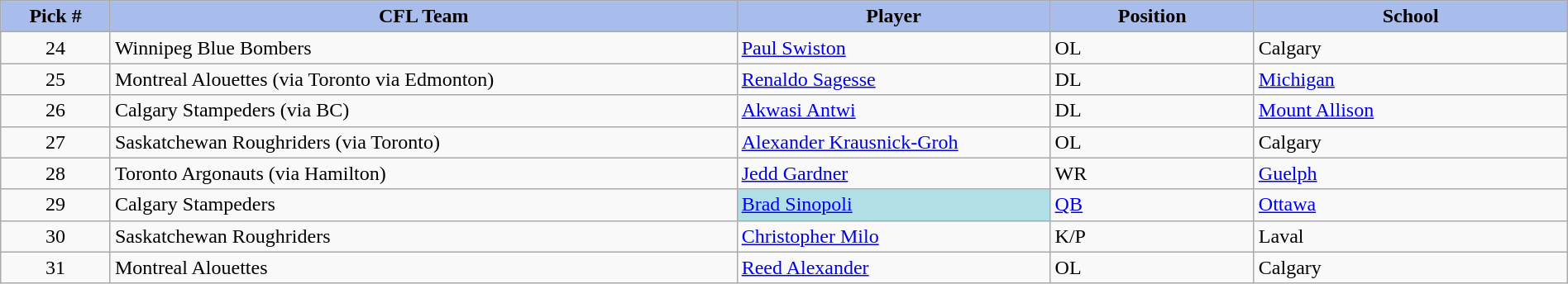<table class="wikitable" style="width: 100%">
<tr>
<th style="background:#A8BDEC;" width=7%>Pick #</th>
<th width=40% style="background:#A8BDEC;">CFL Team</th>
<th width=20% style="background:#A8BDEC;">Player</th>
<th width=13% style="background:#A8BDEC;">Position</th>
<th width=20% style="background:#A8BDEC;">School</th>
</tr>
<tr>
<td align=center>24</td>
<td>Winnipeg Blue Bombers</td>
<td><a href='#'>Paul Swiston</a></td>
<td>OL</td>
<td>Calgary</td>
</tr>
<tr>
<td align=center>25</td>
<td>Montreal Alouettes (via Toronto via Edmonton)</td>
<td><a href='#'>Renaldo Sagesse</a></td>
<td>DL</td>
<td><a href='#'>Michigan</a></td>
</tr>
<tr>
<td align=center>26</td>
<td>Calgary Stampeders (via BC)</td>
<td><a href='#'>Akwasi Antwi</a></td>
<td>DL</td>
<td><a href='#'>Mount Allison</a></td>
</tr>
<tr>
<td align=center>27</td>
<td>Saskatchewan Roughriders (via Toronto)</td>
<td><a href='#'>Alexander Krausnick-Groh</a></td>
<td>OL</td>
<td>Calgary</td>
</tr>
<tr>
<td align=center>28</td>
<td>Toronto Argonauts (via Hamilton)</td>
<td><a href='#'>Jedd Gardner</a></td>
<td>WR</td>
<td><a href='#'>Guelph</a></td>
</tr>
<tr>
<td align=center>29</td>
<td>Calgary Stampeders</td>
<td bgcolor="#B0E0E6"><a href='#'>Brad Sinopoli</a></td>
<td><a href='#'>QB</a></td>
<td><a href='#'>Ottawa</a></td>
</tr>
<tr>
<td align=center>30</td>
<td>Saskatchewan Roughriders</td>
<td><a href='#'>Christopher Milo</a></td>
<td>K/P</td>
<td>Laval</td>
</tr>
<tr>
<td align=center>31</td>
<td>Montreal Alouettes</td>
<td><a href='#'>Reed Alexander</a></td>
<td>OL</td>
<td>Calgary</td>
</tr>
</table>
